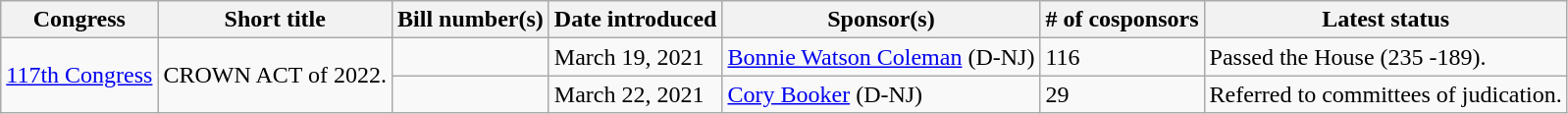<table class="wikitable">
<tr>
<th>Congress</th>
<th>Short title</th>
<th>Bill number(s)</th>
<th>Date introduced</th>
<th>Sponsor(s)</th>
<th># of cosponsors</th>
<th>Latest status</th>
</tr>
<tr>
<td rowspan="2"><a href='#'>117th Congress</a></td>
<td rowspan="2">CROWN ACT of 2022.</td>
<td></td>
<td>March 19, 2021</td>
<td><a href='#'>Bonnie Watson Coleman</a> (D-NJ)</td>
<td>116</td>
<td>Passed the House (235 -189).</td>
</tr>
<tr>
<td></td>
<td>March 22, 2021</td>
<td><a href='#'>Cory Booker</a> (D-NJ)</td>
<td>29</td>
<td>Referred to committees of judication.</td>
</tr>
</table>
